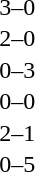<table cellspacing=1 width=70%>
<tr>
<th width=25%></th>
<th width=30%></th>
<th width=15%></th>
<th width=30%></th>
</tr>
<tr>
<td></td>
<td align=right></td>
<td align=center>3–0</td>
<td></td>
</tr>
<tr>
<td></td>
<td align=right></td>
<td align=center>2–0</td>
<td></td>
</tr>
<tr>
<td></td>
<td align=right></td>
<td align=center>0–3</td>
<td></td>
</tr>
<tr>
<td></td>
<td align=right></td>
<td align=center>0–0</td>
<td></td>
</tr>
<tr>
<td></td>
<td align=right></td>
<td align=center>2–1</td>
<td></td>
</tr>
<tr>
<td></td>
<td align=right></td>
<td align=center>0–5</td>
<td></td>
</tr>
</table>
